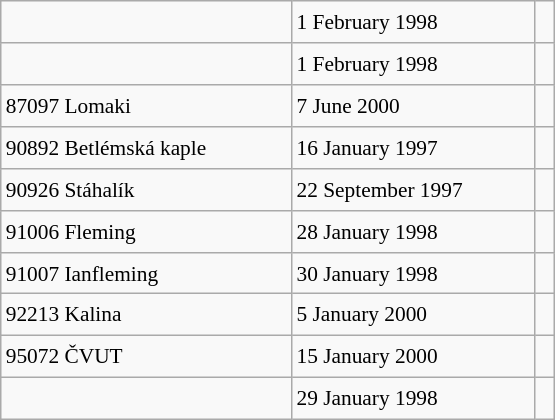<table class="wikitable" style="font-size: 89%; float: left; width: 26em; margin-right: 1em; height: 280px">
<tr>
<td></td>
<td>1 February 1998</td>
<td> </td>
</tr>
<tr>
<td></td>
<td>1 February 1998</td>
<td> </td>
</tr>
<tr>
<td>87097 Lomaki</td>
<td>7 June 2000</td>
<td> </td>
</tr>
<tr>
<td>90892 Betlémská kaple</td>
<td>16 January 1997</td>
<td></td>
</tr>
<tr>
<td>90926 Stáhalík</td>
<td>22 September 1997</td>
<td></td>
</tr>
<tr>
<td>91006 Fleming</td>
<td>28 January 1998</td>
<td> </td>
</tr>
<tr>
<td>91007 Ianfleming</td>
<td>30 January 1998</td>
<td> </td>
</tr>
<tr>
<td>92213 Kalina</td>
<td>5 January 2000</td>
<td></td>
</tr>
<tr>
<td>95072 ČVUT</td>
<td>15 January 2000</td>
<td></td>
</tr>
<tr>
<td></td>
<td>29 January 1998</td>
<td> </td>
</tr>
</table>
